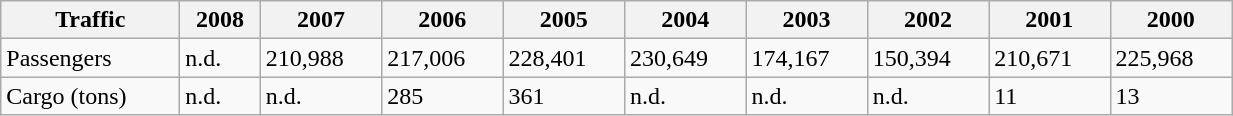<table class="wikitable" width="65%" ;">
<tr>
<th>Traffic</th>
<th>2008</th>
<th>2007</th>
<th>2006</th>
<th>2005</th>
<th>2004</th>
<th>2003</th>
<th>2002</th>
<th>2001</th>
<th>2000</th>
</tr>
<tr>
<td>Passengers</td>
<td>n.d.</td>
<td>210,988</td>
<td>217,006</td>
<td>228,401</td>
<td>230,649</td>
<td>174,167</td>
<td>150,394</td>
<td>210,671</td>
<td>225,968</td>
</tr>
<tr>
<td>Cargo (tons)</td>
<td>n.d.</td>
<td>n.d.</td>
<td>285</td>
<td>361</td>
<td>n.d.</td>
<td>n.d.</td>
<td>n.d.</td>
<td>11</td>
<td>13</td>
</tr>
</table>
